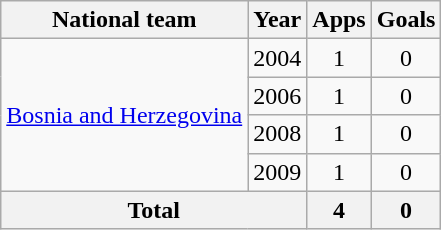<table class="wikitable" style="text-align:center">
<tr>
<th>National team</th>
<th>Year</th>
<th>Apps</th>
<th>Goals</th>
</tr>
<tr>
<td rowspan="4"><a href='#'>Bosnia and Herzegovina</a></td>
<td>2004</td>
<td>1</td>
<td>0</td>
</tr>
<tr>
<td>2006</td>
<td>1</td>
<td>0</td>
</tr>
<tr>
<td>2008</td>
<td>1</td>
<td>0</td>
</tr>
<tr>
<td>2009</td>
<td>1</td>
<td>0</td>
</tr>
<tr>
<th colspan="2">Total</th>
<th>4</th>
<th>0</th>
</tr>
</table>
